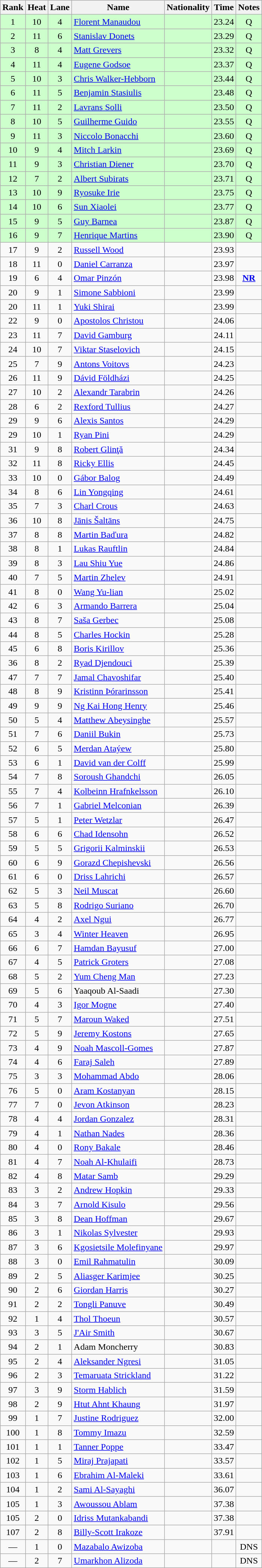<table class="wikitable sortable" style="text-align:center">
<tr>
<th>Rank</th>
<th>Heat</th>
<th>Lane</th>
<th>Name</th>
<th>Nationality</th>
<th>Time</th>
<th>Notes</th>
</tr>
<tr bgcolor=ccffcc>
<td>1</td>
<td>10</td>
<td>4</td>
<td align=left><a href='#'>Florent Manaudou</a></td>
<td align=left></td>
<td>23.24</td>
<td>Q</td>
</tr>
<tr bgcolor=ccffcc>
<td>2</td>
<td>11</td>
<td>6</td>
<td align=left><a href='#'>Stanislav Donets</a></td>
<td align=left></td>
<td>23.29</td>
<td>Q</td>
</tr>
<tr bgcolor=ccffcc>
<td>3</td>
<td>8</td>
<td>4</td>
<td align=left><a href='#'>Matt Grevers</a></td>
<td align=left></td>
<td>23.32</td>
<td>Q</td>
</tr>
<tr bgcolor=ccffcc>
<td>4</td>
<td>11</td>
<td>4</td>
<td align=left><a href='#'>Eugene Godsoe</a></td>
<td align=left></td>
<td>23.37</td>
<td>Q</td>
</tr>
<tr bgcolor=ccffcc>
<td>5</td>
<td>10</td>
<td>3</td>
<td align=left><a href='#'>Chris Walker-Hebborn</a></td>
<td align=left></td>
<td>23.44</td>
<td>Q</td>
</tr>
<tr bgcolor=ccffcc>
<td>6</td>
<td>11</td>
<td>5</td>
<td align=left><a href='#'>Benjamin Stasiulis</a></td>
<td align=left></td>
<td>23.48</td>
<td>Q</td>
</tr>
<tr bgcolor=ccffcc>
<td>7</td>
<td>11</td>
<td>2</td>
<td align=left><a href='#'>Lavrans Solli</a></td>
<td align=left></td>
<td>23.50</td>
<td>Q</td>
</tr>
<tr bgcolor=ccffcc>
<td>8</td>
<td>10</td>
<td>5</td>
<td align=left><a href='#'>Guilherme Guido</a></td>
<td align=left></td>
<td>23.55</td>
<td>Q</td>
</tr>
<tr bgcolor=ccffcc>
<td>9</td>
<td>11</td>
<td>3</td>
<td align=left><a href='#'>Niccolo Bonacchi</a></td>
<td align=left></td>
<td>23.60</td>
<td>Q</td>
</tr>
<tr bgcolor=ccffcc>
<td>10</td>
<td>9</td>
<td>4</td>
<td align=left><a href='#'>Mitch Larkin</a></td>
<td align=left></td>
<td>23.69</td>
<td>Q</td>
</tr>
<tr bgcolor=ccffcc>
<td>11</td>
<td>9</td>
<td>3</td>
<td align=left><a href='#'>Christian Diener</a></td>
<td align=left></td>
<td>23.70</td>
<td>Q</td>
</tr>
<tr bgcolor=ccffcc>
<td>12</td>
<td>7</td>
<td>2</td>
<td align=left><a href='#'>Albert Subirats</a></td>
<td align=left></td>
<td>23.71</td>
<td>Q</td>
</tr>
<tr bgcolor=ccffcc>
<td>13</td>
<td>10</td>
<td>9</td>
<td align=left><a href='#'>Ryosuke Irie</a></td>
<td align=left></td>
<td>23.75</td>
<td>Q</td>
</tr>
<tr bgcolor=ccffcc>
<td>14</td>
<td>10</td>
<td>6</td>
<td align=left><a href='#'>Sun Xiaolei</a></td>
<td align=left></td>
<td>23.77</td>
<td>Q</td>
</tr>
<tr bgcolor=ccffcc>
<td>15</td>
<td>9</td>
<td>5</td>
<td align=left><a href='#'>Guy Barnea</a></td>
<td align=left></td>
<td>23.87</td>
<td>Q</td>
</tr>
<tr bgcolor=ccffcc>
<td>16</td>
<td>9</td>
<td>7</td>
<td align=left><a href='#'>Henrique Martins</a></td>
<td align=left></td>
<td>23.90</td>
<td>Q</td>
</tr>
<tr>
<td>17</td>
<td>9</td>
<td>2</td>
<td align=left><a href='#'>Russell Wood</a></td>
<td align=left></td>
<td>23.93</td>
<td></td>
</tr>
<tr>
<td>18</td>
<td>11</td>
<td>0</td>
<td align=left><a href='#'>Daniel Carranza</a></td>
<td align=left></td>
<td>23.97</td>
<td></td>
</tr>
<tr>
<td>19</td>
<td>6</td>
<td>4</td>
<td align=left><a href='#'>Omar Pinzón</a></td>
<td align=left></td>
<td>23.98</td>
<td><strong><a href='#'>NR</a></strong></td>
</tr>
<tr>
<td>20</td>
<td>9</td>
<td>1</td>
<td align=left><a href='#'>Simone Sabbioni</a></td>
<td align=left></td>
<td>23.99</td>
<td></td>
</tr>
<tr>
<td>20</td>
<td>11</td>
<td>1</td>
<td align=left><a href='#'>Yuki Shirai</a></td>
<td align=left></td>
<td>23.99</td>
<td></td>
</tr>
<tr>
<td>22</td>
<td>9</td>
<td>0</td>
<td align=left><a href='#'>Apostolos Christou</a></td>
<td align=left></td>
<td>24.06</td>
<td></td>
</tr>
<tr>
<td>23</td>
<td>11</td>
<td>7</td>
<td align=left><a href='#'>David Gamburg</a></td>
<td align=left></td>
<td>24.11</td>
<td></td>
</tr>
<tr>
<td>24</td>
<td>10</td>
<td>7</td>
<td align=left><a href='#'>Viktar Staselovich</a></td>
<td align=left></td>
<td>24.15</td>
<td></td>
</tr>
<tr>
<td>25</td>
<td>7</td>
<td>9</td>
<td align=left><a href='#'>Antons Voitovs</a></td>
<td align=left></td>
<td>24.23</td>
<td></td>
</tr>
<tr>
<td>26</td>
<td>11</td>
<td>9</td>
<td align=left><a href='#'>Dávid Földházi</a></td>
<td align=left></td>
<td>24.25</td>
<td></td>
</tr>
<tr>
<td>27</td>
<td>10</td>
<td>2</td>
<td align=left><a href='#'>Alexandr Tarabrin</a></td>
<td align=left></td>
<td>24.26</td>
<td></td>
</tr>
<tr>
<td>28</td>
<td>6</td>
<td>2</td>
<td align=left><a href='#'>Rexford Tullius</a></td>
<td align=left></td>
<td>24.27</td>
<td></td>
</tr>
<tr>
<td>29</td>
<td>9</td>
<td>6</td>
<td align=left><a href='#'>Alexis Santos</a></td>
<td align=left></td>
<td>24.29</td>
<td></td>
</tr>
<tr>
<td>29</td>
<td>10</td>
<td>1</td>
<td align=left><a href='#'>Ryan Pini</a></td>
<td align=left></td>
<td>24.29</td>
<td></td>
</tr>
<tr>
<td>31</td>
<td>9</td>
<td>8</td>
<td align=left><a href='#'>Robert Glinţă</a></td>
<td align=left></td>
<td>24.34</td>
<td></td>
</tr>
<tr>
<td>32</td>
<td>11</td>
<td>8</td>
<td align=left><a href='#'>Ricky Ellis</a></td>
<td align=left></td>
<td>24.45</td>
<td></td>
</tr>
<tr>
<td>33</td>
<td>10</td>
<td>0</td>
<td align=left><a href='#'>Gábor Balog</a></td>
<td align=left></td>
<td>24.49</td>
<td></td>
</tr>
<tr>
<td>34</td>
<td>8</td>
<td>6</td>
<td align=left><a href='#'>Lin Yongqing</a></td>
<td align=left></td>
<td>24.61</td>
<td></td>
</tr>
<tr>
<td>35</td>
<td>7</td>
<td>3</td>
<td align=left><a href='#'>Charl Crous</a></td>
<td align=left></td>
<td>24.63</td>
<td></td>
</tr>
<tr>
<td>36</td>
<td>10</td>
<td>8</td>
<td align=left><a href='#'>Jānis Šaltāns</a></td>
<td align=left></td>
<td>24.75</td>
<td></td>
</tr>
<tr>
<td>37</td>
<td>8</td>
<td>8</td>
<td align=left><a href='#'>Martin Baďura</a></td>
<td align=left></td>
<td>24.82</td>
<td></td>
</tr>
<tr>
<td>38</td>
<td>8</td>
<td>1</td>
<td align=left><a href='#'>Lukas Rauftlin</a></td>
<td align=left></td>
<td>24.84</td>
<td></td>
</tr>
<tr>
<td>39</td>
<td>8</td>
<td>3</td>
<td align=left><a href='#'>Lau Shiu Yue</a></td>
<td align=left></td>
<td>24.86</td>
<td></td>
</tr>
<tr>
<td>40</td>
<td>7</td>
<td>5</td>
<td align=left><a href='#'>Martin Zhelev</a></td>
<td align=left></td>
<td>24.91</td>
<td></td>
</tr>
<tr>
<td>41</td>
<td>8</td>
<td>0</td>
<td align=left><a href='#'>Wang Yu-lian</a></td>
<td align=left></td>
<td>25.02</td>
<td></td>
</tr>
<tr>
<td>42</td>
<td>6</td>
<td>3</td>
<td align=left><a href='#'>Armando Barrera</a></td>
<td align=left></td>
<td>25.04</td>
<td></td>
</tr>
<tr>
<td>43</td>
<td>8</td>
<td>7</td>
<td align=left><a href='#'>Saša Gerbec</a></td>
<td align=left></td>
<td>25.08</td>
<td></td>
</tr>
<tr>
<td>44</td>
<td>8</td>
<td>5</td>
<td align=left><a href='#'>Charles Hockin</a></td>
<td align=left></td>
<td>25.28</td>
<td></td>
</tr>
<tr>
<td>45</td>
<td>6</td>
<td>8</td>
<td align=left><a href='#'>Boris Kirillov</a></td>
<td align=left></td>
<td>25.36</td>
<td></td>
</tr>
<tr>
<td>36</td>
<td>8</td>
<td>2</td>
<td align=left><a href='#'>Ryad Djendouci</a></td>
<td align=left></td>
<td>25.39</td>
<td></td>
</tr>
<tr>
<td>47</td>
<td>7</td>
<td>7</td>
<td align=left><a href='#'>Jamal Chavoshifar</a></td>
<td align=left></td>
<td>25.40</td>
<td></td>
</tr>
<tr>
<td>48</td>
<td>8</td>
<td>9</td>
<td align=left><a href='#'>Kristinn Þórarinsson</a></td>
<td align=left></td>
<td>25.41</td>
<td></td>
</tr>
<tr>
<td>49</td>
<td>9</td>
<td>9</td>
<td align=left><a href='#'>Ng Kai Hong Henry</a></td>
<td align=left></td>
<td>25.46</td>
<td></td>
</tr>
<tr>
<td>50</td>
<td>5</td>
<td>4</td>
<td align=left><a href='#'>Matthew Abeysinghe</a></td>
<td align=left></td>
<td>25.57</td>
<td></td>
</tr>
<tr>
<td>51</td>
<td>7</td>
<td>6</td>
<td align=left><a href='#'>Daniil Bukin</a></td>
<td align=left></td>
<td>25.73</td>
<td></td>
</tr>
<tr>
<td>52</td>
<td>6</td>
<td>5</td>
<td align=left><a href='#'>Merdan Ataýew</a></td>
<td align=left></td>
<td>25.80</td>
<td></td>
</tr>
<tr>
<td>53</td>
<td>6</td>
<td>1</td>
<td align=left><a href='#'>David van der Colff</a></td>
<td align=left></td>
<td>25.99</td>
<td></td>
</tr>
<tr>
<td>54</td>
<td>7</td>
<td>8</td>
<td align=left><a href='#'>Soroush Ghandchi</a></td>
<td align=left></td>
<td>26.05</td>
<td></td>
</tr>
<tr>
<td>55</td>
<td>7</td>
<td>4</td>
<td align=left><a href='#'>Kolbeinn Hrafnkelsson</a></td>
<td align=left></td>
<td>26.10</td>
<td></td>
</tr>
<tr>
<td>56</td>
<td>7</td>
<td>1</td>
<td align=left><a href='#'>Gabriel Melconian</a></td>
<td align=left></td>
<td>26.39</td>
<td></td>
</tr>
<tr>
<td>57</td>
<td>5</td>
<td>1</td>
<td align=left><a href='#'>Peter Wetzlar</a></td>
<td align=left></td>
<td>26.47</td>
<td></td>
</tr>
<tr>
<td>58</td>
<td>6</td>
<td>6</td>
<td align=left><a href='#'>Chad Idensohn</a></td>
<td align=left></td>
<td>26.52</td>
<td></td>
</tr>
<tr>
<td>59</td>
<td>5</td>
<td>5</td>
<td align=left><a href='#'>Grigorii Kalminskii</a></td>
<td align=left></td>
<td>26.53</td>
<td></td>
</tr>
<tr>
<td>60</td>
<td>6</td>
<td>9</td>
<td align=left><a href='#'>Gorazd Chepishevski</a></td>
<td align=left></td>
<td>26.56</td>
<td></td>
</tr>
<tr>
<td>61</td>
<td>6</td>
<td>0</td>
<td align=left><a href='#'>Driss Lahrichi</a></td>
<td align=left></td>
<td>26.57</td>
<td></td>
</tr>
<tr>
<td>62</td>
<td>5</td>
<td>3</td>
<td align=left><a href='#'>Neil Muscat</a></td>
<td align=left></td>
<td>26.60</td>
<td></td>
</tr>
<tr>
<td>63</td>
<td>5</td>
<td>8</td>
<td align=left><a href='#'>Rodrigo Suriano</a></td>
<td align=left></td>
<td>26.70</td>
<td></td>
</tr>
<tr>
<td>64</td>
<td>4</td>
<td>2</td>
<td align=left><a href='#'>Axel Ngui</a></td>
<td align=left></td>
<td>26.77</td>
<td></td>
</tr>
<tr>
<td>65</td>
<td>3</td>
<td>4</td>
<td align=left><a href='#'>Winter Heaven</a></td>
<td align=left></td>
<td>26.95</td>
<td></td>
</tr>
<tr>
<td>66</td>
<td>6</td>
<td>7</td>
<td align=left><a href='#'>Hamdan Bayusuf</a></td>
<td align=left></td>
<td>27.00</td>
<td></td>
</tr>
<tr>
<td>67</td>
<td>4</td>
<td>5</td>
<td align=left><a href='#'>Patrick Groters</a></td>
<td align=left></td>
<td>27.08</td>
<td></td>
</tr>
<tr>
<td>68</td>
<td>5</td>
<td>2</td>
<td align=left><a href='#'>Yum Cheng Man</a></td>
<td align=left></td>
<td>27.23</td>
<td></td>
</tr>
<tr>
<td>69</td>
<td>5</td>
<td>6</td>
<td align=left>Yaaqoub Al-Saadi</td>
<td align=left></td>
<td>27.30</td>
<td></td>
</tr>
<tr>
<td>70</td>
<td>4</td>
<td>3</td>
<td align=left><a href='#'>Igor Mogne</a></td>
<td align=left></td>
<td>27.40</td>
<td></td>
</tr>
<tr>
<td>71</td>
<td>5</td>
<td>7</td>
<td align=left><a href='#'>Maroun Waked</a></td>
<td align=left></td>
<td>27.51</td>
<td></td>
</tr>
<tr>
<td>72</td>
<td>5</td>
<td>9</td>
<td align=left><a href='#'>Jeremy Kostons</a></td>
<td align=left></td>
<td>27.65</td>
<td></td>
</tr>
<tr>
<td>73</td>
<td>4</td>
<td>9</td>
<td align=left><a href='#'>Noah Mascoll-Gomes</a></td>
<td align=left></td>
<td>27.87</td>
<td></td>
</tr>
<tr>
<td>74</td>
<td>4</td>
<td>6</td>
<td align=left><a href='#'>Faraj Saleh</a></td>
<td align=left></td>
<td>27.89</td>
<td></td>
</tr>
<tr>
<td>75</td>
<td>3</td>
<td>3</td>
<td align=left><a href='#'>Mohammad Abdo</a></td>
<td align=left></td>
<td>28.06</td>
<td></td>
</tr>
<tr>
<td>76</td>
<td>5</td>
<td>0</td>
<td align=left><a href='#'>Aram Kostanyan</a></td>
<td align=left></td>
<td>28.15</td>
<td></td>
</tr>
<tr>
<td>77</td>
<td>7</td>
<td>0</td>
<td align=left><a href='#'>Jevon Atkinson</a></td>
<td align=left></td>
<td>28.23</td>
<td></td>
</tr>
<tr>
<td>78</td>
<td>4</td>
<td>4</td>
<td align=left><a href='#'>Jordan Gonzalez</a></td>
<td align=left></td>
<td>28.31</td>
<td></td>
</tr>
<tr>
<td>79</td>
<td>4</td>
<td>1</td>
<td align=left><a href='#'>Nathan Nades</a></td>
<td align=left></td>
<td>28.36</td>
<td></td>
</tr>
<tr>
<td>80</td>
<td>4</td>
<td>0</td>
<td align=left><a href='#'>Rony Bakale</a></td>
<td align=left></td>
<td>28.46</td>
<td></td>
</tr>
<tr>
<td>81</td>
<td>4</td>
<td>7</td>
<td align=left><a href='#'>Noah Al-Khulaifi</a></td>
<td align=left></td>
<td>28.73</td>
<td></td>
</tr>
<tr>
<td>82</td>
<td>4</td>
<td>8</td>
<td align=left><a href='#'>Matar Samb</a></td>
<td align=left></td>
<td>29.29</td>
<td></td>
</tr>
<tr>
<td>83</td>
<td>3</td>
<td>2</td>
<td align=left><a href='#'>Andrew Hopkin</a></td>
<td align=left></td>
<td>29.33</td>
<td></td>
</tr>
<tr>
<td>84</td>
<td>3</td>
<td>7</td>
<td align=left><a href='#'>Arnold Kisulo</a></td>
<td align=left></td>
<td>29.56</td>
<td></td>
</tr>
<tr>
<td>85</td>
<td>3</td>
<td>8</td>
<td align=left><a href='#'>Dean Hoffman</a></td>
<td align=left></td>
<td>29.67</td>
<td></td>
</tr>
<tr>
<td>86</td>
<td>3</td>
<td>1</td>
<td align=left><a href='#'>Nikolas Sylvester</a></td>
<td align=left></td>
<td>29.93</td>
<td></td>
</tr>
<tr>
<td>87</td>
<td>3</td>
<td>6</td>
<td align=left><a href='#'>Kgosietsile Molefinyane</a></td>
<td align=left></td>
<td>29.97</td>
<td></td>
</tr>
<tr>
<td>88</td>
<td>3</td>
<td>0</td>
<td align=left><a href='#'>Emil Rahmatulin</a></td>
<td align=left></td>
<td>30.09</td>
<td></td>
</tr>
<tr>
<td>89</td>
<td>2</td>
<td>5</td>
<td align=left><a href='#'>Aliasger Karimjee</a></td>
<td align=left></td>
<td>30.25</td>
<td></td>
</tr>
<tr>
<td>90</td>
<td>2</td>
<td>6</td>
<td align=left><a href='#'>Giordan Harris</a></td>
<td align=left></td>
<td>30.27</td>
<td></td>
</tr>
<tr>
<td>91</td>
<td>2</td>
<td>2</td>
<td align=left><a href='#'>Tongli Panuve</a></td>
<td align=left></td>
<td>30.49</td>
<td></td>
</tr>
<tr>
<td>92</td>
<td>1</td>
<td>4</td>
<td align=left><a href='#'>Thol Thoeun</a></td>
<td align=left></td>
<td>30.57</td>
<td></td>
</tr>
<tr>
<td>93</td>
<td>3</td>
<td>5</td>
<td align=left><a href='#'>J'Air Smith</a></td>
<td align=left></td>
<td>30.67</td>
<td></td>
</tr>
<tr>
<td>94</td>
<td>2</td>
<td>1</td>
<td align=left>Adam Moncherry</td>
<td align=left></td>
<td>30.83</td>
<td></td>
</tr>
<tr>
<td>95</td>
<td>2</td>
<td>4</td>
<td align=left><a href='#'>Aleksander Ngresi</a></td>
<td align=left></td>
<td>31.05</td>
<td></td>
</tr>
<tr>
<td>96</td>
<td>2</td>
<td>3</td>
<td align=left><a href='#'>Temaruata Strickland</a></td>
<td align=left></td>
<td>31.22</td>
<td></td>
</tr>
<tr>
<td>97</td>
<td>3</td>
<td>9</td>
<td align=left><a href='#'>Storm Hablich</a></td>
<td align=left></td>
<td>31.59</td>
<td></td>
</tr>
<tr>
<td>98</td>
<td>2</td>
<td>9</td>
<td align=left><a href='#'>Htut Ahnt Khaung</a></td>
<td align=left></td>
<td>31.97</td>
<td></td>
</tr>
<tr>
<td>99</td>
<td>1</td>
<td>7</td>
<td align=left><a href='#'>Justine Rodriguez</a></td>
<td align=left></td>
<td>32.00</td>
<td></td>
</tr>
<tr>
<td>100</td>
<td>1</td>
<td>8</td>
<td align=left><a href='#'>Tommy Imazu</a></td>
<td align=left></td>
<td>32.59</td>
<td></td>
</tr>
<tr>
<td>101</td>
<td>1</td>
<td>1</td>
<td align=left><a href='#'>Tanner Poppe</a></td>
<td align=left></td>
<td>33.47</td>
<td></td>
</tr>
<tr>
<td>102</td>
<td>1</td>
<td>5</td>
<td align=left><a href='#'>Miraj Prajapati</a></td>
<td align=left></td>
<td>33.57</td>
<td></td>
</tr>
<tr>
<td>103</td>
<td>1</td>
<td>6</td>
<td align=left><a href='#'>Ebrahim Al-Maleki</a></td>
<td align=left></td>
<td>33.61</td>
<td></td>
</tr>
<tr>
<td>104</td>
<td>1</td>
<td>2</td>
<td align=left><a href='#'>Sami Al-Sayaghi</a></td>
<td align=left></td>
<td>36.07</td>
<td></td>
</tr>
<tr>
<td>105</td>
<td>1</td>
<td>3</td>
<td align=left><a href='#'>Awoussou Ablam</a></td>
<td align=left></td>
<td>37.38</td>
<td></td>
</tr>
<tr>
<td>105</td>
<td>2</td>
<td>0</td>
<td align=left><a href='#'>Idriss Mutankabandi</a></td>
<td align=left></td>
<td>37.38</td>
<td></td>
</tr>
<tr>
<td>107</td>
<td>2</td>
<td>8</td>
<td align=left><a href='#'>Billy-Scott Irakoze</a></td>
<td align=left></td>
<td>37.91</td>
<td></td>
</tr>
<tr>
<td>—</td>
<td>1</td>
<td>0</td>
<td align=left><a href='#'>Mazabalo Awizoba</a></td>
<td align=left></td>
<td></td>
<td>DNS</td>
</tr>
<tr>
<td>—</td>
<td>2</td>
<td>7</td>
<td align=left><a href='#'>Umarkhon Alizoda</a></td>
<td align=left></td>
<td></td>
<td>DNS</td>
</tr>
</table>
